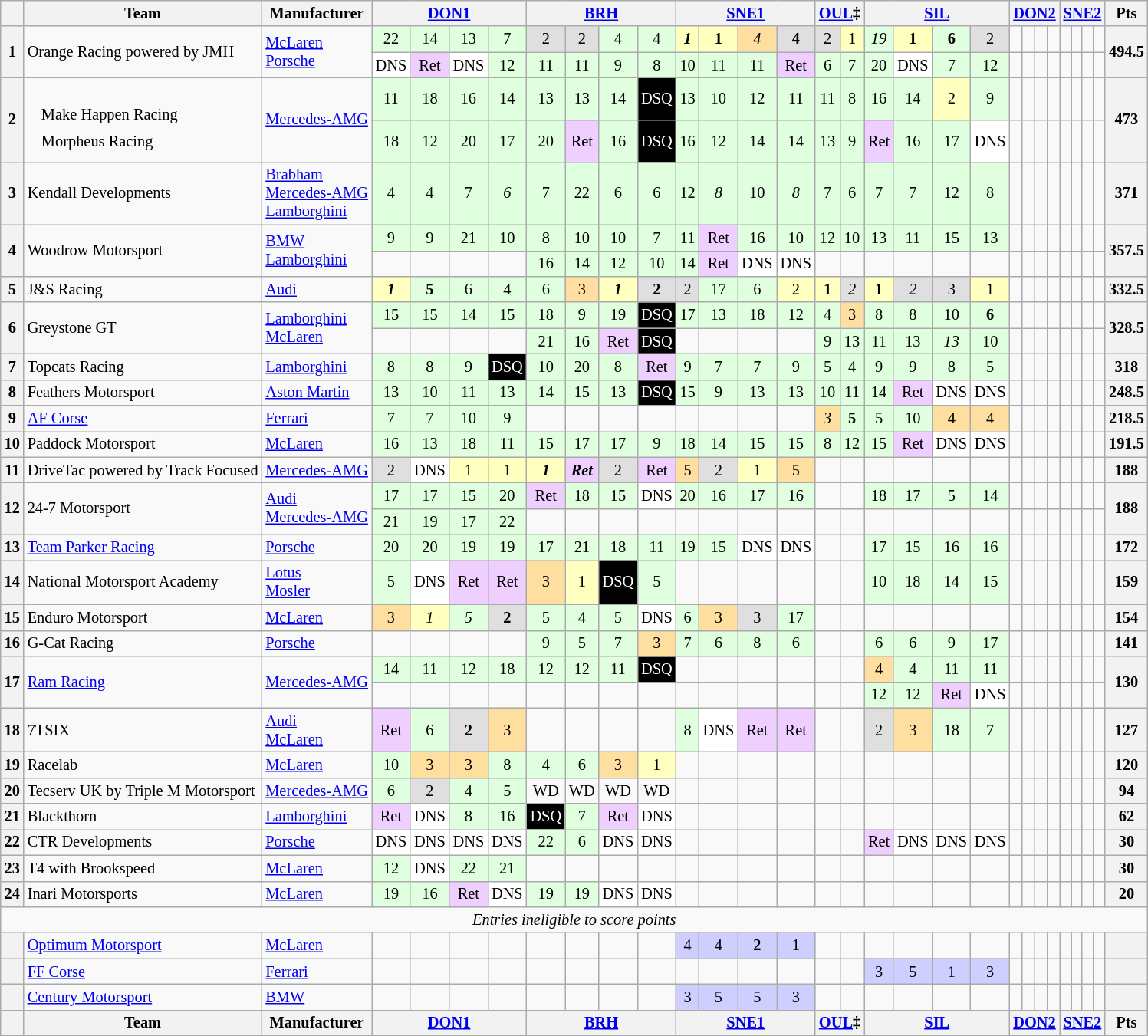<table class="wikitable" style="font-size: 85%; text-align:center;">
<tr valign="top">
<th valign=middle></th>
<th valign=middle>Team</th>
<th valign=middle>Manufacturer</th>
<th colspan=4><a href='#'>DON1</a></th>
<th colspan=4><a href='#'>BRH</a></th>
<th colspan=4><a href='#'>SNE1</a></th>
<th colspan=2><a href='#'>OUL</a>‡</th>
<th colspan=4><a href='#'>SIL</a></th>
<th colspan=4><a href='#'>DON2</a></th>
<th colspan=4><a href='#'>SNE2</a></th>
<th valign=middle>Pts</th>
</tr>
<tr>
<th rowspan=2>1</th>
<td rowspan=2 align=left> Orange Racing powered by JMH</td>
<td rowspan=2 align=left><a href='#'>McLaren</a><br><a href='#'>Porsche</a></td>
<td style="background:#DFFFDF;">22</td>
<td style="background:#DFFFDF;">14</td>
<td style="background:#DFFFDF;">13</td>
<td style="background:#DFFFDF;">7</td>
<td style="background:#DFDFDF;">2</td>
<td style="background:#DFDFDF;">2</td>
<td style="background:#DFFFDF;">4</td>
<td style="background:#DFFFDF;">4</td>
<td style="background:#FFFFBF;"><strong><em>1</em></strong></td>
<td style="background:#FFFFBF;"><strong>1</strong></td>
<td style="background:#FFDF9F;"><em>4</em></td>
<td style="background:#DFDFDF;"><strong>4</strong></td>
<td style="background:#DFDFDF;">2</td>
<td style="background:#FFFFBF;">1</td>
<td style="background:#DFFFDF;"><em>19</em></td>
<td style="background:#FFFFBF;"><strong>1</strong></td>
<td style="background:#DFFFDF;"><strong>6</strong></td>
<td style="background:#DFDFDF;">2</td>
<td></td>
<td></td>
<td></td>
<td></td>
<td></td>
<td></td>
<td></td>
<td></td>
<th rowspan=2>494.5</th>
</tr>
<tr>
<td style="background:#FFFFFF;">DNS</td>
<td style="background:#EFCFFF;">Ret</td>
<td style="background:#FFFFFF;">DNS</td>
<td style="background:#DFFFDF;">12</td>
<td style="background:#DFFFDF;">11</td>
<td style="background:#DFFFDF;">11</td>
<td style="background:#DFFFDF;">9</td>
<td style="background:#DFFFDF;">8</td>
<td style="background:#DFFFDF;">10</td>
<td style="background:#DFFFDF;">11</td>
<td style="background:#DFFFDF;">11</td>
<td style="background:#EFCFFF;">Ret</td>
<td style="background:#DFFFDF;">6</td>
<td style="background:#DFFFDF;">7</td>
<td style="background:#DFFFDF;">20</td>
<td style="background:#FFFFFF;">DNS</td>
<td style="background:#DFFFDF;">7</td>
<td style="background:#DFFFDF;">12</td>
<td></td>
<td></td>
<td></td>
<td></td>
<td></td>
<td></td>
<td></td>
<td></td>
</tr>
<tr>
<th rowspan=2>2</th>
<td rowspan=2 align=left><br><table style="float: left; border-top:transparent; border-right:transparent; border-bottom:transparent; border-left:transparent;">
<tr>
<td style=" border-top:transparent; border-right:transparent; border-bottom:transparent; border-left:transparent;" rowspan=2></td>
<td style=" border-top:transparent; border-right:transparent; border-bottom:transparent; border-left:transparent;">Make Happen Racing</td>
</tr>
<tr>
<td style=" border-top:transparent; border-right:transparent; border-bottom:transparent; border-left:transparent;">Morpheus Racing</td>
</tr>
<tr>
</tr>
</table>
</td>
<td rowspan=2 align=left><a href='#'>Mercedes-AMG</a></td>
<td style="background:#DFFFDF;">11</td>
<td style="background:#DFFFDF;">18</td>
<td style="background:#DFFFDF;">16</td>
<td style="background:#DFFFDF;">14</td>
<td style="background:#DFFFDF;">13</td>
<td style="background:#DFFFDF;">13</td>
<td style="background:#DFFFDF;">14</td>
<td style="background:#000000; color:#FFFFFF;">DSQ</td>
<td style="background:#DFFFDF;">13</td>
<td style="background:#DFFFDF;">10</td>
<td style="background:#DFFFDF;">12</td>
<td style="background:#DFFFDF;">11</td>
<td style="background:#DFFFDF;">11</td>
<td style="background:#DFFFDF;">8</td>
<td style="background:#DFFFDF;">16</td>
<td style="background:#DFFFDF;">14</td>
<td style="background:#FFFFBF;">2</td>
<td style="background:#DFFFDF;">9</td>
<td></td>
<td></td>
<td></td>
<td></td>
<td></td>
<td></td>
<td></td>
<td></td>
<th rowspan=2>473</th>
</tr>
<tr>
<td style="background:#DFFFDF;">18</td>
<td style="background:#DFFFDF;">12</td>
<td style="background:#DFFFDF;">20</td>
<td style="background:#DFFFDF;">17</td>
<td style="background:#DFFFDF;">20</td>
<td style="background:#EFCFFF;">Ret</td>
<td style="background:#DFFFDF;">16</td>
<td style="background:#000000; color:#FFFFFF;">DSQ</td>
<td style="background:#DFFFDF;">16</td>
<td style="background:#DFFFDF;">12</td>
<td style="background:#DFFFDF;">14</td>
<td style="background:#DFFFDF;">14</td>
<td style="background:#DFFFDF;">13</td>
<td style="background:#DFFFDF;">9</td>
<td style="background:#EFCFFF;">Ret</td>
<td style="background:#DFFFDF;">16</td>
<td style="background:#DFFFDF;">17</td>
<td style="background:#FFFFFF;">DNS</td>
<td></td>
<td></td>
<td></td>
<td></td>
<td></td>
<td></td>
<td></td>
<td></td>
</tr>
<tr>
<th>3</th>
<td align=left> Kendall Developments</td>
<td align=left><a href='#'>Brabham</a><br><a href='#'>Mercedes-AMG</a><br><a href='#'>Lamborghini</a></td>
<td style="background:#DFFFDF;">4</td>
<td style="background:#DFFFDF;">4</td>
<td style="background:#DFFFDF;">7</td>
<td style="background:#DFFFDF;"><em>6</em></td>
<td style="background:#DFFFDF;">7</td>
<td style="background:#DFFFDF;">22</td>
<td style="background:#DFFFDF;">6</td>
<td style="background:#DFFFDF;">6</td>
<td style="background:#DFFFDF;">12</td>
<td style="background:#DFFFDF;"><em>8</em></td>
<td style="background:#DFFFDF;">10</td>
<td style="background:#DFFFDF;"><em>8</em></td>
<td style="background:#DFFFDF;">7</td>
<td style="background:#DFFFDF;">6</td>
<td style="background:#DFFFDF;">7</td>
<td style="background:#DFFFDF;">7</td>
<td style="background:#DFFFDF;">12</td>
<td style="background:#DFFFDF;">8</td>
<td></td>
<td></td>
<td></td>
<td></td>
<td></td>
<td></td>
<td></td>
<td></td>
<th>371</th>
</tr>
<tr>
<th rowspan=2>4</th>
<td rowspan=2 align=left> Woodrow Motorsport</td>
<td rowspan=2 align=left><a href='#'>BMW</a><br><a href='#'>Lamborghini</a></td>
<td style="background:#DFFFDF;">9</td>
<td style="background:#DFFFDF;">9</td>
<td style="background:#DFFFDF;">21</td>
<td style="background:#DFFFDF;">10</td>
<td style="background:#DFFFDF;">8</td>
<td style="background:#DFFFDF;">10</td>
<td style="background:#DFFFDF;">10</td>
<td style="background:#DFFFDF;">7</td>
<td style="background:#DFFFDF;">11</td>
<td style="background:#EFCFFF;">Ret</td>
<td style="background:#DFFFDF;">16</td>
<td style="background:#DFFFDF;">10</td>
<td style="background:#DFFFDF;">12</td>
<td style="background:#DFFFDF;">10</td>
<td style="background:#DFFFDF;">13</td>
<td style="background:#DFFFDF;">11</td>
<td style="background:#DFFFDF;">15</td>
<td style="background:#DFFFDF;">13</td>
<td></td>
<td></td>
<td></td>
<td></td>
<td></td>
<td></td>
<td></td>
<td></td>
<th rowspan=2>357.5</th>
</tr>
<tr>
<td></td>
<td></td>
<td></td>
<td></td>
<td style="background:#DFFFDF;">16</td>
<td style="background:#DFFFDF;">14</td>
<td style="background:#DFFFDF;">12</td>
<td style="background:#DFFFDF;">10</td>
<td style="background:#DFFFDF;">14</td>
<td style="background:#EFCFFF;">Ret</td>
<td style="background:#FFFFFF;">DNS</td>
<td style="background:#FFFFFF;">DNS</td>
<td></td>
<td></td>
<td></td>
<td></td>
<td></td>
<td></td>
<td></td>
<td></td>
<td></td>
<td></td>
<td></td>
<td></td>
<td></td>
<td></td>
</tr>
<tr>
<th>5</th>
<td align=left> J&S Racing</td>
<td align=left><a href='#'>Audi</a></td>
<td style="background:#FFFFBF;"><strong><em>1</em></strong></td>
<td style="background:#DFFFDF;"><strong>5</strong></td>
<td style="background:#DFFFDF;">6</td>
<td style="background:#DFFFDF;">4</td>
<td style="background:#DFFFDF;">6</td>
<td style="background:#FFDF9F;">3</td>
<td style="background:#FFFFBF;"><strong><em>1</em></strong></td>
<td style="background:#DFDFDF;"><strong>2</strong></td>
<td style="background:#DFDFDF;">2</td>
<td style="background:#DFFFDF;">17</td>
<td style="background:#DFFFDF;">6</td>
<td style="background:#FFFFBF;">2</td>
<td style="background:#FFFFBF;"><strong>1</strong></td>
<td style="background:#DFDFDF;"><em>2</em></td>
<td style="background:#FFFFBF;"><strong>1</strong></td>
<td style="background:#DFDFDF;"><em>2</em></td>
<td style="background:#DFDFDF;">3</td>
<td style="background:#FFFFBF;">1</td>
<td></td>
<td></td>
<td></td>
<td></td>
<td></td>
<td></td>
<td></td>
<td></td>
<th>332.5</th>
</tr>
<tr>
<th rowspan=2>6</th>
<td rowspan=2 align=left> Greystone GT</td>
<td rowspan=2 align=left><a href='#'>Lamborghini</a><br><a href='#'>McLaren</a></td>
<td style="background:#DFFFDF;">15</td>
<td style="background:#DFFFDF;">15</td>
<td style="background:#DFFFDF;">14</td>
<td style="background:#DFFFDF;">15</td>
<td style="background:#DFFFDF;">18</td>
<td style="background:#DFFFDF;">9</td>
<td style="background:#DFFFDF;">19</td>
<td style="background:#000000; color:#FFFFFF;">DSQ</td>
<td style="background:#DFFFDF;">17</td>
<td style="background:#DFFFDF;">13</td>
<td style="background:#DFFFDF;">18</td>
<td style="background:#DFFFDF;">12</td>
<td style="background:#DFFFDF;">4</td>
<td style="background:#FFDF9F;">3</td>
<td style="background:#DFFFDF;">8</td>
<td style="background:#DFFFDF;">8</td>
<td style="background:#DFFFDF;">10</td>
<td style="background:#DFFFDF;"><strong>6</strong></td>
<td></td>
<td></td>
<td></td>
<td></td>
<td></td>
<td></td>
<td></td>
<td></td>
<th rowspan=2>328.5</th>
</tr>
<tr>
<td></td>
<td></td>
<td></td>
<td></td>
<td style="background:#DFFFDF;">21</td>
<td style="background:#DFFFDF;">16</td>
<td style="background:#EFCFFF;">Ret</td>
<td style="background:#000000; color:#FFFFFF;">DSQ</td>
<td></td>
<td></td>
<td></td>
<td></td>
<td style="background:#DFFFDF;">9</td>
<td style="background:#DFFFDF;">13</td>
<td style="background:#DFFFDF;">11</td>
<td style="background:#DFFFDF;">13</td>
<td style="background:#DFFFDF;"><em>13</em></td>
<td style="background:#DFFFDF;">10</td>
<td></td>
<td></td>
<td></td>
<td></td>
<td></td>
<td></td>
<td></td>
<td></td>
</tr>
<tr>
<th>7</th>
<td align=left> Topcats Racing</td>
<td align=left><a href='#'>Lamborghini</a></td>
<td style="background:#DFFFDF;">8</td>
<td style="background:#DFFFDF;">8</td>
<td style="background:#DFFFDF;">9</td>
<td style="background:#000000; color:#FFFFFF;">DSQ</td>
<td style="background:#DFFFDF;">10</td>
<td style="background:#DFFFDF;">20</td>
<td style="background:#DFFFDF;">8</td>
<td style="background:#EFCFFF;">Ret</td>
<td style="background:#DFFFDF;">9</td>
<td style="background:#DFFFDF;">7</td>
<td style="background:#DFFFDF;">7</td>
<td style="background:#DFFFDF;">9</td>
<td style="background:#DFFFDF;">5</td>
<td style="background:#DFFFDF;">4</td>
<td style="background:#DFFFDF;">9</td>
<td style="background:#DFFFDF;">9</td>
<td style="background:#DFFFDF;">8</td>
<td style="background:#DFFFDF;">5</td>
<td></td>
<td></td>
<td></td>
<td></td>
<td></td>
<td></td>
<td></td>
<td></td>
<th>318</th>
</tr>
<tr>
<th>8</th>
<td align=left> Feathers Motorsport</td>
<td align=left><a href='#'>Aston Martin</a></td>
<td style="background:#DFFFDF;">13</td>
<td style="background:#DFFFDF;">10</td>
<td style="background:#DFFFDF;">11</td>
<td style="background:#DFFFDF;">13</td>
<td style="background:#DFFFDF;">14</td>
<td style="background:#DFFFDF;">15</td>
<td style="background:#DFFFDF;">13</td>
<td style="background:#000000; color:#FFFFFF;">DSQ</td>
<td style="background:#DFFFDF;">15</td>
<td style="background:#DFFFDF;">9</td>
<td style="background:#DFFFDF;">13</td>
<td style="background:#DFFFDF;">13</td>
<td style="background:#DFFFDF;">10</td>
<td style="background:#DFFFDF;">11</td>
<td style="background:#DFFFDF;">14</td>
<td style="background:#EFCFFF;">Ret</td>
<td style="background:#FFFFFF;">DNS</td>
<td style="background:#FFFFFF;">DNS</td>
<td></td>
<td></td>
<td></td>
<td></td>
<td></td>
<td></td>
<td></td>
<td></td>
<th>248.5</th>
</tr>
<tr>
<th>9</th>
<td align=left> <a href='#'>AF Corse</a></td>
<td align=left><a href='#'>Ferrari</a></td>
<td style="background:#DFFFDF;">7</td>
<td style="background:#DFFFDF;">7</td>
<td style="background:#DFFFDF;">10</td>
<td style="background:#DFFFDF;">9</td>
<td></td>
<td></td>
<td></td>
<td></td>
<td></td>
<td></td>
<td></td>
<td></td>
<td style="background:#FFDF9F;"><em>3</em></td>
<td style="background:#DFFFDF;"><strong>5</strong></td>
<td style="background:#DFFFDF;">5</td>
<td style="background:#DFFFDF;">10</td>
<td style="background:#FFDF9F;">4</td>
<td style="background:#FFDF9F;">4</td>
<td></td>
<td></td>
<td></td>
<td></td>
<td></td>
<td></td>
<td></td>
<td></td>
<th>218.5</th>
</tr>
<tr>
<th>10</th>
<td align=left> Paddock Motorsport</td>
<td align=left><a href='#'>McLaren</a></td>
<td style="background:#DFFFDF;">16</td>
<td style="background:#DFFFDF;">13</td>
<td style="background:#DFFFDF;">18</td>
<td style="background:#DFFFDF;">11</td>
<td style="background:#DFFFDF;">15</td>
<td style="background:#DFFFDF;">17</td>
<td style="background:#DFFFDF;">17</td>
<td style="background:#DFFFDF;">9</td>
<td style="background:#DFFFDF;">18</td>
<td style="background:#DFFFDF;">14</td>
<td style="background:#DFFFDF;">15</td>
<td style="background:#DFFFDF;">15</td>
<td style="background:#DFFFDF;">8</td>
<td style="background:#DFFFDF;">12</td>
<td style="background:#DFFFDF;">15</td>
<td style="background:#EFCFFF;">Ret</td>
<td style="background:#FFFFFF;">DNS</td>
<td style="background:#FFFFFF;">DNS</td>
<td></td>
<td></td>
<td></td>
<td></td>
<td></td>
<td></td>
<td></td>
<td></td>
<th>191.5</th>
</tr>
<tr>
<th>11</th>
<td align=left> DriveTac powered by Track Focused</td>
<td align=left><a href='#'>Mercedes-AMG</a></td>
<td style="background:#DFDFDF;">2</td>
<td style="background:#FFFFFF;">DNS</td>
<td style="background:#FFFFBF;">1</td>
<td style="background:#FFFFBF;">1</td>
<td style="background:#FFFFBF;"><strong><em>1</em></strong></td>
<td style="background:#EFCFFF;"><strong><em>Ret</em></strong></td>
<td style="background:#DFDFDF;">2</td>
<td style="background:#EFCFFF;">Ret</td>
<td style="background:#FFDF9F;">5</td>
<td style="background:#DFDFDF;">2</td>
<td style="background:#FFFFBF;">1</td>
<td style="background:#FFDF9F;">5</td>
<td></td>
<td></td>
<td></td>
<td></td>
<td></td>
<td></td>
<td></td>
<td></td>
<td></td>
<td></td>
<td></td>
<td></td>
<td></td>
<td></td>
<th>188</th>
</tr>
<tr>
<th rowspan=2>12</th>
<td rowspan=2 align=left> 24-7 Motorsport</td>
<td rowspan=2 align=left><a href='#'>Audi</a><br><a href='#'>Mercedes-AMG</a></td>
<td style="background:#DFFFDF;">17</td>
<td style="background:#DFFFDF;">17</td>
<td style="background:#DFFFDF;">15</td>
<td style="background:#DFFFDF;">20</td>
<td style="background:#EFCFFF;">Ret</td>
<td style="background:#DFFFDF;">18</td>
<td style="background:#DFFFDF;">15</td>
<td style="background:#FFFFFF;">DNS</td>
<td style="background:#DFFFDF;">20</td>
<td style="background:#DFFFDF;">16</td>
<td style="background:#DFFFDF;">17</td>
<td style="background:#DFFFDF;">16</td>
<td></td>
<td></td>
<td style="background:#DFFFDF;">18</td>
<td style="background:#DFFFDF;">17</td>
<td style="background:#DFFFDF;">5</td>
<td style="background:#DFFFDF;">14</td>
<td></td>
<td></td>
<td></td>
<td></td>
<td></td>
<td></td>
<td></td>
<td></td>
<th rowspan=2>188</th>
</tr>
<tr>
<td style="background:#DFFFDF;">21</td>
<td style="background:#DFFFDF;">19</td>
<td style="background:#DFFFDF;">17</td>
<td style="background:#DFFFDF;">22</td>
<td></td>
<td></td>
<td></td>
<td></td>
<td></td>
<td></td>
<td></td>
<td></td>
<td></td>
<td></td>
<td></td>
<td></td>
<td></td>
<td></td>
<td></td>
<td></td>
<td></td>
<td></td>
<td></td>
<td></td>
<td></td>
<td></td>
</tr>
<tr>
<th>13</th>
<td align=left> <a href='#'>Team Parker Racing</a></td>
<td align=left><a href='#'>Porsche</a></td>
<td style="background:#DFFFDF;">20</td>
<td style="background:#DFFFDF;">20</td>
<td style="background:#DFFFDF;">19</td>
<td style="background:#DFFFDF;">19</td>
<td style="background:#DFFFDF;">17</td>
<td style="background:#DFFFDF;">21</td>
<td style="background:#DFFFDF;">18</td>
<td style="background:#DFFFDF;">11</td>
<td style="background:#DFFFDF;">19</td>
<td style="background:#DFFFDF;">15</td>
<td style="background:#FFFFFF;">DNS</td>
<td style="background:#FFFFFF;">DNS</td>
<td></td>
<td></td>
<td style="background:#DFFFDF;">17</td>
<td style="background:#DFFFDF;">15</td>
<td style="background:#DFFFDF;">16</td>
<td style="background:#DFFFDF;">16</td>
<td></td>
<td></td>
<td></td>
<td></td>
<td></td>
<td></td>
<td></td>
<td></td>
<th>172</th>
</tr>
<tr>
<th>14</th>
<td align=left> National Motorsport Academy</td>
<td align=left><a href='#'>Lotus</a><br><a href='#'>Mosler</a></td>
<td style="background:#DFFFDF;">5</td>
<td style="background:#FFFFFF;">DNS</td>
<td style="background:#EFCFFF;">Ret</td>
<td style="background:#EFCFFF;">Ret</td>
<td style="background:#FFDF9F;">3</td>
<td style="background:#FFFFBF;">1</td>
<td style="background:#000000; color:#FFFFFF;">DSQ</td>
<td style="background:#DFFFDF;">5</td>
<td></td>
<td></td>
<td></td>
<td></td>
<td></td>
<td></td>
<td style="background:#DFFFDF;">10</td>
<td style="background:#DFFFDF;">18</td>
<td style="background:#DFFFDF;">14</td>
<td style="background:#DFFFDF;">15</td>
<td></td>
<td></td>
<td></td>
<td></td>
<td></td>
<td></td>
<td></td>
<td></td>
<th>159</th>
</tr>
<tr>
<th>15</th>
<td align=left> Enduro Motorsport</td>
<td align=left><a href='#'>McLaren</a></td>
<td style="background:#FFDF9F;">3</td>
<td style="background:#FFFFBF;"><em>1</em></td>
<td style="background:#DFFFDF;"><em>5</em></td>
<td style="background:#DFDFDF;"><strong>2</strong></td>
<td style="background:#DFFFDF;">5</td>
<td style="background:#DFFFDF;">4</td>
<td style="background:#DFFFDF;">5</td>
<td style="background:#FFFFFF;">DNS</td>
<td style="background:#DFFFDF;">6</td>
<td style="background:#FFDF9F;">3</td>
<td style="background:#DFDFDF;">3</td>
<td style="background:#DFFFDF;">17</td>
<td></td>
<td></td>
<td></td>
<td></td>
<td></td>
<td></td>
<td></td>
<td></td>
<td></td>
<td></td>
<td></td>
<td></td>
<td></td>
<td></td>
<th>154</th>
</tr>
<tr>
<th>16</th>
<td align=left> G-Cat Racing</td>
<td align=left><a href='#'>Porsche</a></td>
<td></td>
<td></td>
<td></td>
<td></td>
<td style="background:#DFFFDF;">9</td>
<td style="background:#DFFFDF;">5</td>
<td style="background:#DFFFDF;">7</td>
<td style="background:#FFDF9F;">3</td>
<td style="background:#DFFFDF;">7</td>
<td style="background:#DFFFDF;">6</td>
<td style="background:#DFFFDF;">8</td>
<td style="background:#DFFFDF;">6</td>
<td></td>
<td></td>
<td style="background:#DFFFDF;">6</td>
<td style="background:#DFFFDF;">6</td>
<td style="background:#DFFFDF;">9</td>
<td style="background:#DFFFDF;">17</td>
<td></td>
<td></td>
<td></td>
<td></td>
<td></td>
<td></td>
<td></td>
<td></td>
<th>141</th>
</tr>
<tr>
<th rowspan=2>17</th>
<td rowspan=2 align=left> <a href='#'>Ram Racing</a></td>
<td rowspan=2 align=left><a href='#'>Mercedes-AMG</a></td>
<td style="background:#DFFFDF;">14</td>
<td style="background:#DFFFDF;">11</td>
<td style="background:#DFFFDF;">12</td>
<td style="background:#DFFFDF;">18</td>
<td style="background:#DFFFDF;">12</td>
<td style="background:#DFFFDF;">12</td>
<td style="background:#DFFFDF;">11</td>
<td style="background:#000000; color:#FFFFFF;">DSQ</td>
<td></td>
<td></td>
<td></td>
<td></td>
<td></td>
<td></td>
<td style="background:#FFDF9F;">4</td>
<td style="background:#DFFFDF;">4</td>
<td style="background:#DFFFDF;">11</td>
<td style="background:#DFFFDF;">11</td>
<td></td>
<td></td>
<td></td>
<td></td>
<td></td>
<td></td>
<td></td>
<td></td>
<th rowspan=2>130</th>
</tr>
<tr>
<td></td>
<td></td>
<td></td>
<td></td>
<td></td>
<td></td>
<td></td>
<td></td>
<td></td>
<td></td>
<td></td>
<td></td>
<td></td>
<td></td>
<td style="background:#DFFFDF;">12</td>
<td style="background:#DFFFDF;">12</td>
<td style="background:#EFCFFF;">Ret</td>
<td style="background:#FFFFFF;">DNS</td>
<td></td>
<td></td>
<td></td>
<td></td>
<td></td>
<td></td>
<td></td>
<td></td>
</tr>
<tr>
<th>18</th>
<td align=left> 7TSIX</td>
<td align=left><a href='#'>Audi</a><br><a href='#'>McLaren</a></td>
<td style="background:#EFCFFF;">Ret</td>
<td style="background:#DFFFDF;">6</td>
<td style="background:#DFDFDF;"><strong>2</strong></td>
<td style="background:#FFDF9F;">3</td>
<td></td>
<td></td>
<td></td>
<td></td>
<td style="background:#DFFFDF;">8</td>
<td style="background:#FFFFFF;">DNS</td>
<td style="background:#EFCFFF;">Ret</td>
<td style="background:#EFCFFF;">Ret</td>
<td></td>
<td></td>
<td style="background:#DFDFDF;">2</td>
<td style="background:#FFDF9F;">3</td>
<td style="background:#DFFFDF;">18</td>
<td style="background:#DFFFDF;">7</td>
<td></td>
<td></td>
<td></td>
<td></td>
<td></td>
<td></td>
<td></td>
<td></td>
<th>127</th>
</tr>
<tr>
<th>19</th>
<td align=left> Racelab</td>
<td align=left><a href='#'>McLaren</a></td>
<td style="background:#DFFFDF;">10</td>
<td style="background:#FFDF9F;">3</td>
<td style="background:#FFDF9F;">3</td>
<td style="background:#DFFFDF;">8</td>
<td style="background:#DFFFDF;">4</td>
<td style="background:#DFFFDF;">6</td>
<td style="background:#FFDF9F;">3</td>
<td style="background:#FFFFBF;">1</td>
<td></td>
<td></td>
<td></td>
<td></td>
<td></td>
<td></td>
<td></td>
<td></td>
<td></td>
<td></td>
<td></td>
<td></td>
<td></td>
<td></td>
<td></td>
<td></td>
<td></td>
<td></td>
<th>120</th>
</tr>
<tr>
<th>20</th>
<td align=left> Tecserv UK by Triple M Motorsport</td>
<td align=left><a href='#'>Mercedes-AMG</a></td>
<td style="background:#DFFFDF;">6</td>
<td style="background:#DFDFDF;">2</td>
<td style="background:#DFFFDF;">4</td>
<td style="background:#DFFFDF;">5</td>
<td>WD</td>
<td>WD</td>
<td>WD</td>
<td>WD</td>
<td></td>
<td></td>
<td></td>
<td></td>
<td></td>
<td></td>
<td></td>
<td></td>
<td></td>
<td></td>
<td></td>
<td></td>
<td></td>
<td></td>
<td></td>
<td></td>
<td></td>
<td></td>
<th>94</th>
</tr>
<tr>
<th>21</th>
<td align=left> Blackthorn</td>
<td align=left><a href='#'>Lamborghini</a></td>
<td style="background:#EFCFFF;">Ret</td>
<td style="background:#FFFFFF;">DNS</td>
<td style="background:#DFFFDF;">8</td>
<td style="background:#DFFFDF;">16</td>
<td style="background:#000000; color:#FFFFFF;">DSQ</td>
<td style="background:#DFFFDF;">7</td>
<td style="background:#EFCFFF;">Ret</td>
<td style="background:#FFFFFF;">DNS</td>
<td></td>
<td></td>
<td></td>
<td></td>
<td></td>
<td></td>
<td></td>
<td></td>
<td></td>
<td></td>
<td></td>
<td></td>
<td></td>
<td></td>
<td></td>
<td></td>
<td></td>
<td></td>
<th>62</th>
</tr>
<tr>
<th>22</th>
<td align=left> CTR Developments</td>
<td align=left><a href='#'>Porsche</a></td>
<td style="background:#FFFFFF;">DNS</td>
<td style="background:#FFFFFF;">DNS</td>
<td style="background:#FFFFFF;">DNS</td>
<td style="background:#FFFFFF;">DNS</td>
<td style="background:#DFFFDF;">22</td>
<td style="background:#DFFFDF;">6</td>
<td style="background:#FFFFFF;">DNS</td>
<td style="background:#FFFFFF;">DNS</td>
<td></td>
<td></td>
<td></td>
<td></td>
<td></td>
<td></td>
<td style="background:#EFCFFF;">Ret</td>
<td style="background:#FFFFFF;">DNS</td>
<td style="background:#FFFFFF;">DNS</td>
<td style="background:#FFFFFF;">DNS</td>
<td></td>
<td></td>
<td></td>
<td></td>
<td></td>
<td></td>
<td></td>
<td></td>
<th>30</th>
</tr>
<tr>
<th>23</th>
<td align=left> T4 with Brookspeed</td>
<td align=left><a href='#'>McLaren</a></td>
<td style="background:#DFFFDF;">12</td>
<td style="background:#FFFFFF;">DNS</td>
<td style="background:#DFFFDF;">22</td>
<td style="background:#DFFFDF;">21</td>
<td></td>
<td></td>
<td></td>
<td></td>
<td></td>
<td></td>
<td></td>
<td></td>
<td></td>
<td></td>
<td></td>
<td></td>
<td></td>
<td></td>
<td></td>
<td></td>
<td></td>
<td></td>
<td></td>
<td></td>
<td></td>
<td></td>
<th>30</th>
</tr>
<tr>
<th>24</th>
<td align=left> Inari Motorsports</td>
<td align=left><a href='#'>McLaren</a></td>
<td style="background:#DFFFDF;">19</td>
<td style="background:#DFFFDF;">16</td>
<td style="background:#EFCFFF;">Ret</td>
<td style="background:#FFFFFF;">DNS</td>
<td style="background:#DFFFDF;">19</td>
<td style="background:#DFFFDF;">19</td>
<td style="background:#FFFFFF;">DNS</td>
<td style="background:#FFFFFF;">DNS</td>
<td></td>
<td></td>
<td></td>
<td></td>
<td></td>
<td></td>
<td></td>
<td></td>
<td></td>
<td></td>
<td></td>
<td></td>
<td></td>
<td></td>
<td></td>
<td></td>
<td></td>
<td></td>
<th>20</th>
</tr>
<tr>
<td colspan=31><em>Entries ineligible to score points</em></td>
</tr>
<tr>
<th></th>
<td align=left> <a href='#'>Optimum Motorsport</a></td>
<td align=left><a href='#'>McLaren</a></td>
<td></td>
<td></td>
<td></td>
<td></td>
<td></td>
<td></td>
<td></td>
<td></td>
<td style="background:#CFCFFF;">4</td>
<td style="background:#CFCFFF;">4</td>
<td style="background:#CFCFFF;"><strong>2</strong></td>
<td style="background:#CFCFFF;">1</td>
<td></td>
<td></td>
<td></td>
<td></td>
<td></td>
<td></td>
<td></td>
<td></td>
<td></td>
<td></td>
<td></td>
<td></td>
<td></td>
<td></td>
<th></th>
</tr>
<tr>
<th></th>
<td align=left> <a href='#'>FF Corse</a></td>
<td align=left><a href='#'>Ferrari</a></td>
<td></td>
<td></td>
<td></td>
<td></td>
<td></td>
<td></td>
<td></td>
<td></td>
<td></td>
<td></td>
<td></td>
<td></td>
<td></td>
<td></td>
<td style="background:#CFCFFF;">3</td>
<td style="background:#CFCFFF;">5</td>
<td style="background:#CFCFFF;">1</td>
<td style="background:#CFCFFF;">3</td>
<td></td>
<td></td>
<td></td>
<td></td>
<td></td>
<td></td>
<td></td>
<td></td>
<th></th>
</tr>
<tr>
<th></th>
<td align=left> <a href='#'>Century Motorsport</a></td>
<td align=left><a href='#'>BMW</a></td>
<td></td>
<td></td>
<td></td>
<td></td>
<td></td>
<td></td>
<td></td>
<td></td>
<td style="background:#CFCFFF;">3</td>
<td style="background:#CFCFFF;">5</td>
<td style="background:#CFCFFF;">5</td>
<td style="background:#CFCFFF;">3</td>
<td></td>
<td></td>
<td></td>
<td></td>
<td></td>
<td></td>
<td></td>
<td></td>
<td></td>
<td></td>
<td></td>
<td></td>
<td></td>
<td></td>
<th></th>
</tr>
<tr>
<th valign=middle></th>
<th valign=middle>Team</th>
<th valign=middle>Manufacturer</th>
<th colspan=4><a href='#'>DON1</a></th>
<th colspan=4><a href='#'>BRH</a></th>
<th colspan=4><a href='#'>SNE1</a></th>
<th colspan=2><a href='#'>OUL</a>‡</th>
<th colspan=4><a href='#'>SIL</a></th>
<th colspan=4><a href='#'>DON2</a></th>
<th colspan=4><a href='#'>SNE2</a></th>
<th valign=middle>Pts</th>
</tr>
<tr>
</tr>
</table>
